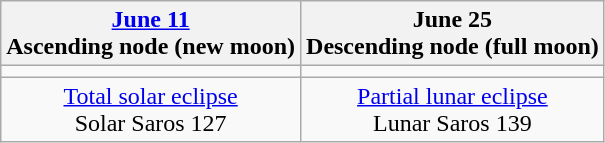<table class="wikitable">
<tr>
<th><a href='#'>June 11</a><br>Ascending node (new moon)<br></th>
<th>June 25<br>Descending node (full moon)<br></th>
</tr>
<tr>
<td></td>
<td></td>
</tr>
<tr align=center>
<td><a href='#'>Total solar eclipse</a><br>Solar Saros 127</td>
<td><a href='#'>Partial lunar eclipse</a><br>Lunar Saros 139</td>
</tr>
</table>
